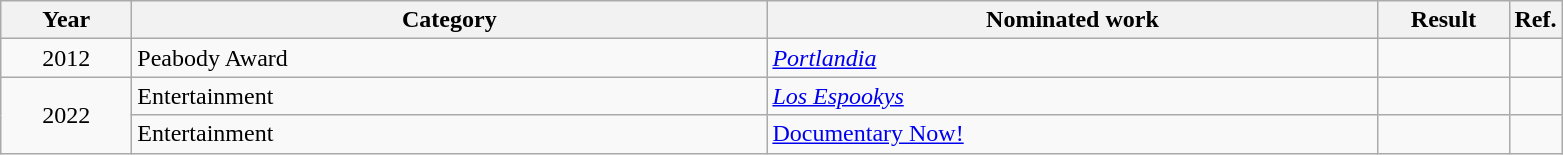<table class=wikitable>
<tr>
<th scope="col" style="width:5em;">Year</th>
<th scope="col" style="width:26em;">Category</th>
<th scope="col" style="width:25em;">Nominated work</th>
<th scope="col" style="width:5em;">Result</th>
<th>Ref.</th>
</tr>
<tr>
<td style="text-align:center;">2012</td>
<td>Peabody Award</td>
<td><em><a href='#'>Portlandia</a></em></td>
<td></td>
<td></td>
</tr>
<tr>
<td style="text-align:center;" rowspan="2">2022</td>
<td>Entertainment</td>
<td><em><a href='#'>Los Espookys</a></em></td>
<td></td>
<td></td>
</tr>
<tr>
<td>Entertainment</td>
<td><a href='#'>Documentary Now!</a></td>
<td></td>
<td></td>
</tr>
</table>
